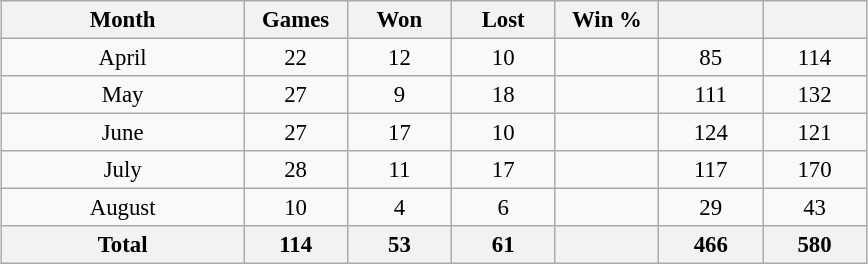<table class="wikitable" style="font-size:95%; text-align:center; width:38em;margin: 0.5em auto;">
<tr>
<th width="28%">Month</th>
<th width="12%">Games</th>
<th width="12%">Won</th>
<th width="12%">Lost</th>
<th width="12%">Win %</th>
<th width="12%"></th>
<th width="12%"></th>
</tr>
<tr>
<td>April</td>
<td>22</td>
<td>12</td>
<td>10</td>
<td></td>
<td>85</td>
<td>114</td>
</tr>
<tr>
<td>May</td>
<td>27</td>
<td>9</td>
<td>18</td>
<td></td>
<td>111</td>
<td>132</td>
</tr>
<tr>
<td>June</td>
<td>27</td>
<td>17</td>
<td>10</td>
<td></td>
<td>124</td>
<td>121</td>
</tr>
<tr>
<td>July</td>
<td>28</td>
<td>11</td>
<td>17</td>
<td></td>
<td>117</td>
<td>170</td>
</tr>
<tr>
<td>August</td>
<td>10</td>
<td>4</td>
<td>6</td>
<td></td>
<td>29</td>
<td>43</td>
</tr>
<tr>
<th>Total</th>
<th>114</th>
<th>53</th>
<th>61</th>
<th></th>
<th>466</th>
<th>580</th>
</tr>
</table>
